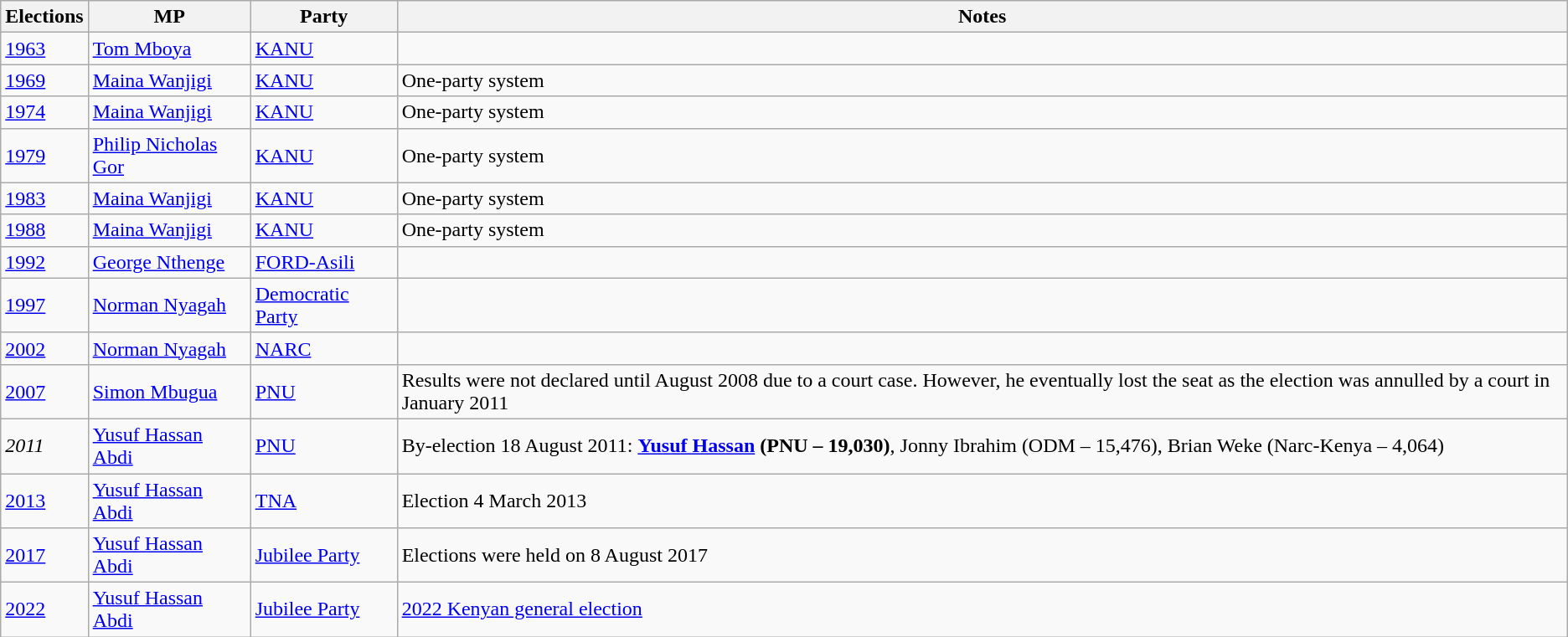<table class="wikitable sortable">
<tr>
<th>Elections</th>
<th>MP</th>
<th>Party</th>
<th>Notes</th>
</tr>
<tr>
<td><a href='#'>1963</a></td>
<td><a href='#'>Tom Mboya</a></td>
<td><a href='#'>KANU</a></td>
<td></td>
</tr>
<tr>
<td><a href='#'>1969</a></td>
<td><a href='#'>Maina Wanjigi</a></td>
<td><a href='#'>KANU</a></td>
<td>One-party system</td>
</tr>
<tr>
<td><a href='#'>1974</a></td>
<td><a href='#'>Maina Wanjigi</a></td>
<td><a href='#'>KANU</a></td>
<td>One-party system</td>
</tr>
<tr>
<td><a href='#'>1979</a></td>
<td><a href='#'>Philip Nicholas Gor</a></td>
<td><a href='#'>KANU</a></td>
<td>One-party system</td>
</tr>
<tr>
<td><a href='#'>1983</a></td>
<td><a href='#'>Maina Wanjigi</a></td>
<td><a href='#'>KANU</a></td>
<td>One-party system</td>
</tr>
<tr>
<td><a href='#'>1988</a></td>
<td><a href='#'>Maina Wanjigi</a></td>
<td><a href='#'>KANU</a></td>
<td>One-party system</td>
</tr>
<tr>
<td><a href='#'>1992</a></td>
<td><a href='#'>George Nthenge</a></td>
<td><a href='#'>FORD-Asili</a></td>
<td></td>
</tr>
<tr>
<td><a href='#'>1997</a></td>
<td><a href='#'>Norman Nyagah</a></td>
<td><a href='#'>Democratic Party</a></td>
<td></td>
</tr>
<tr>
<td><a href='#'>2002</a></td>
<td><a href='#'>Norman Nyagah</a></td>
<td><a href='#'>NARC</a></td>
<td></td>
</tr>
<tr>
<td><a href='#'>2007</a></td>
<td><a href='#'>Simon Mbugua</a></td>
<td><a href='#'>PNU</a></td>
<td>Results were not declared until August 2008 due to a court case. However, he eventually lost the seat as the election was annulled by a court in January 2011</td>
</tr>
<tr>
<td><em>2011</em></td>
<td><a href='#'>Yusuf Hassan Abdi</a></td>
<td><a href='#'>PNU</a></td>
<td>By-election 18 August 2011: <strong><a href='#'>Yusuf Hassan</a> (PNU – 19,030)</strong>, Jonny Ibrahim (ODM – 15,476), Brian Weke (Narc-Kenya – 4,064)</td>
</tr>
<tr>
<td><a href='#'>2013</a></td>
<td><a href='#'>Yusuf Hassan Abdi</a></td>
<td><a href='#'>TNA</a></td>
<td>Election 4 March 2013</td>
</tr>
<tr>
<td><a href='#'>2017</a></td>
<td><a href='#'>Yusuf Hassan Abdi</a></td>
<td><a href='#'>Jubilee Party</a></td>
<td>Elections were held on 8 August 2017</td>
</tr>
<tr>
<td><a href='#'>2022</a></td>
<td><a href='#'>Yusuf Hassan Abdi</a></td>
<td><a href='#'>Jubilee Party</a></td>
<td><a href='#'>2022 Kenyan general election</a></td>
</tr>
</table>
